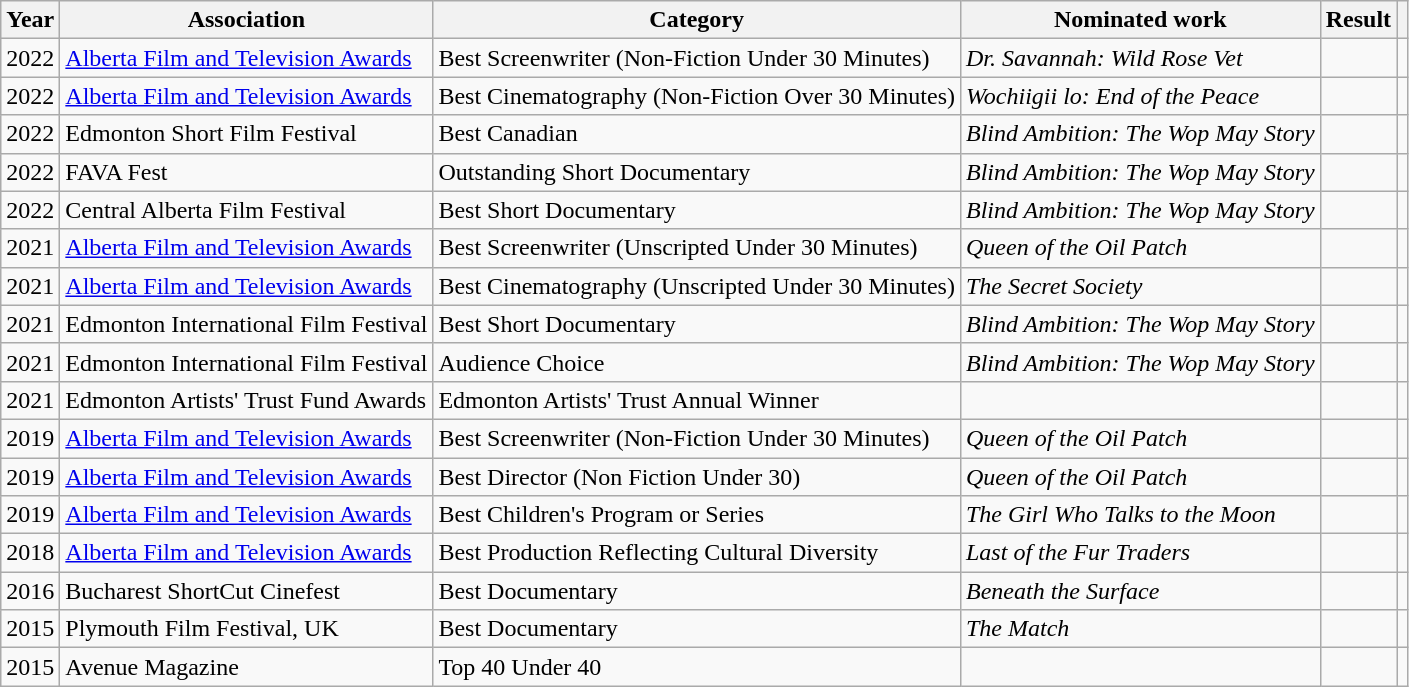<table class="wikitable">
<tr>
<th>Year</th>
<th>Association</th>
<th>Category</th>
<th>Nominated work</th>
<th>Result</th>
<th></th>
</tr>
<tr>
<td>2022</td>
<td><a href='#'>Alberta Film and Television Awards</a></td>
<td>Best Screenwriter (Non-Fiction Under 30 Minutes)</td>
<td><em>Dr. Savannah: Wild Rose Vet</em></td>
<td></td>
<td></td>
</tr>
<tr>
<td>2022</td>
<td><a href='#'>Alberta Film and Television Awards</a></td>
<td>Best Cinematography (Non-Fiction Over 30 Minutes)</td>
<td><em>Wochiigii lo: End of the Peace</em></td>
<td></td>
<td></td>
</tr>
<tr>
<td>2022</td>
<td>Edmonton Short Film Festival</td>
<td>Best Canadian</td>
<td><em>Blind Ambition: The Wop May Story</em></td>
<td></td>
<td></td>
</tr>
<tr>
<td>2022</td>
<td>FAVA Fest</td>
<td>Outstanding Short Documentary</td>
<td><em>Blind Ambition: The Wop May Story</em></td>
<td></td>
<td></td>
</tr>
<tr>
<td>2022</td>
<td>Central Alberta Film Festival</td>
<td>Best Short Documentary</td>
<td><em>Blind Ambition: The Wop May Story</em></td>
<td></td>
<td></td>
</tr>
<tr>
<td>2021</td>
<td><a href='#'>Alberta Film and Television Awards</a></td>
<td>Best Screenwriter (Unscripted Under 30 Minutes)</td>
<td><em>Queen of the Oil Patch</em></td>
<td></td>
<td></td>
</tr>
<tr>
<td>2021</td>
<td><a href='#'>Alberta Film and Television Awards</a></td>
<td>Best Cinematography (Unscripted Under 30 Minutes)</td>
<td><em>The Secret Society</em></td>
<td></td>
<td></td>
</tr>
<tr>
<td>2021</td>
<td>Edmonton International Film Festival</td>
<td>Best Short Documentary</td>
<td><em>Blind Ambition: The Wop May Story</em></td>
<td></td>
<td></td>
</tr>
<tr>
<td>2021</td>
<td>Edmonton International Film Festival</td>
<td>Audience Choice</td>
<td><em>Blind Ambition: The Wop May Story</em></td>
<td></td>
<td></td>
</tr>
<tr>
<td>2021</td>
<td>Edmonton Artists' Trust Fund Awards</td>
<td>Edmonton Artists' Trust Annual Winner</td>
<td></td>
<td></td>
<td></td>
</tr>
<tr>
<td>2019</td>
<td><a href='#'>Alberta Film and Television Awards</a></td>
<td>Best Screenwriter (Non-Fiction Under 30 Minutes)</td>
<td><em>Queen of the Oil Patch</em></td>
<td></td>
<td></td>
</tr>
<tr>
<td>2019</td>
<td><a href='#'>Alberta Film and Television Awards</a></td>
<td>Best Director (Non Fiction Under 30)</td>
<td><em>Queen of the Oil Patch</em></td>
<td></td>
<td></td>
</tr>
<tr>
<td>2019</td>
<td><a href='#'>Alberta Film and Television Awards</a></td>
<td>Best Children's Program or Series</td>
<td><em>The Girl Who Talks to the Moon</em></td>
<td></td>
<td></td>
</tr>
<tr>
<td>2018</td>
<td><a href='#'>Alberta Film and Television Awards</a></td>
<td>Best Production Reflecting Cultural Diversity</td>
<td><em>Last of the Fur Traders</em></td>
<td></td>
<td></td>
</tr>
<tr>
<td>2016</td>
<td>Bucharest ShortCut Cinefest</td>
<td>Best Documentary</td>
<td><em>Beneath the Surface</em></td>
<td></td>
<td></td>
</tr>
<tr>
<td>2015</td>
<td>Plymouth Film Festival, UK</td>
<td>Best Documentary</td>
<td><em>The Match</em></td>
<td></td>
<td></td>
</tr>
<tr>
<td>2015</td>
<td>Avenue Magazine</td>
<td>Top 40 Under 40</td>
<td></td>
<td></td>
<td></td>
</tr>
</table>
